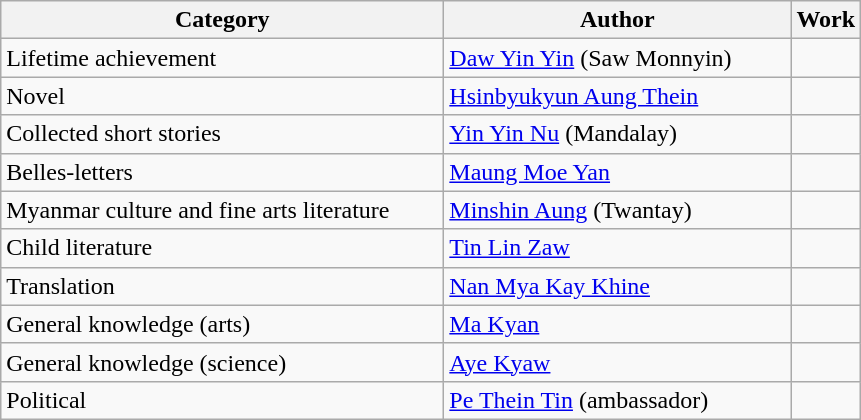<table class=wikitable>
<tr>
<th style="width:18em;">Category</th>
<th style="width:14em;">Author</th>
<th>Work</th>
</tr>
<tr>
<td>Lifetime achievement</td>
<td><a href='#'>Daw Yin Yin</a> (Saw Monnyin)</td>
<td></td>
</tr>
<tr>
<td>Novel</td>
<td><a href='#'>Hsinbyukyun Aung Thein</a></td>
<td></td>
</tr>
<tr>
<td>Collected short stories</td>
<td><a href='#'>Yin Yin Nu</a> (Mandalay)</td>
<td></td>
</tr>
<tr>
<td>Belles-letters</td>
<td><a href='#'>Maung Moe Yan</a></td>
<td></td>
</tr>
<tr>
<td>Myanmar culture and fine arts literature</td>
<td><a href='#'>Minshin Aung</a> (Twantay)</td>
<td></td>
</tr>
<tr>
<td>Child literature</td>
<td><a href='#'>Tin Lin Zaw</a></td>
<td></td>
</tr>
<tr>
<td>Translation</td>
<td><a href='#'>Nan Mya Kay Khine</a></td>
<td></td>
</tr>
<tr>
<td>General knowledge (arts)</td>
<td><a href='#'>Ma Kyan</a></td>
<td></td>
</tr>
<tr>
<td>General knowledge (science)</td>
<td><a href='#'>Aye Kyaw</a></td>
<td></td>
</tr>
<tr>
<td>Political</td>
<td><a href='#'>Pe Thein Tin</a> (ambassador)</td>
<td></td>
</tr>
</table>
